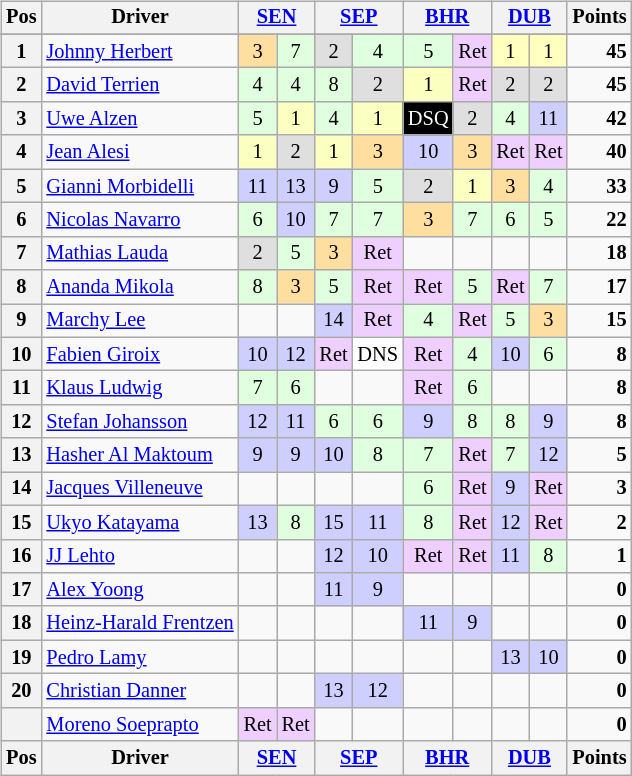<table>
<tr>
<td><br><table class="wikitable" style="font-size: 85%">
<tr valign="top">
<th valign="middle">Pos</th>
<th valign="middle">Driver</th>
<th colspan=2><a href='#'>SEN</a><br></th>
<th colspan=2><a href='#'>SEP</a><br></th>
<th colspan=2><a href='#'>BHR</a><br></th>
<th colspan=2><a href='#'>DUB</a><br></th>
<th valign="middle">Points</th>
</tr>
<tr>
</tr>
<tr align="center">
<th>1</th>
<td align="left"> <a href='#'>Johnny Herbert</a></td>
<td style="background:#FFDF9F;">3</td>
<td style="background:#DFFFDF;">7</td>
<td style="background:#DFDFDF;">2</td>
<td style="background:#DFFFDF;">4</td>
<td style="background:#DFFFDF;">5</td>
<td style="background:#EFCFFF;">Ret</td>
<td style="background:#ffffbf;">1</td>
<td style="background:#ffffbf;">1</td>
<td align="right"><strong>45</strong></td>
</tr>
<tr align="center">
<th>2</th>
<td align="left"> <a href='#'>David Terrien</a></td>
<td style="background:#DFFFDF;">4</td>
<td style="background:#DFFFDF;">4</td>
<td style="background:#DFFFDF;">8</td>
<td style="background:#DFDFDF;">2</td>
<td style="background:#FBFFBF;">1</td>
<td style="background:#EFCFFF;">Ret</td>
<td style="background:#DFDFDF;">2</td>
<td style="background:#DFDFDF;">2</td>
<td align="right"><strong>45</strong></td>
</tr>
<tr align="center">
<th>3</th>
<td align="left"> <a href='#'>Uwe Alzen</a></td>
<td style="background:#DFFFDF;">5</td>
<td style="background:#FBFFBF;">1</td>
<td style="background:#DFFFDF;">4</td>
<td style="background:#FBFFBF;">1</td>
<td style="background:#000000; color:white">DSQ</td>
<td style="background:#DFDFDF;">2</td>
<td style="background:#DFFFDF;">4</td>
<td style="background:#CFCFFF;">11</td>
<td align="right"><strong>42</strong></td>
</tr>
<tr align="center">
<th>4</th>
<td align="left"> <a href='#'>Jean Alesi</a></td>
<td style="background:#FBFFBF;">1</td>
<td style="background:#DFDFDF;">2</td>
<td style="background:#FBFFBF;">1</td>
<td style="background:#FFDF9F;">3</td>
<td style="background:#CFCFFF;">10</td>
<td style="background:#FFDF9F;">3</td>
<td style="background:#EFCFFF;">Ret</td>
<td style="background:#EFCFFF;">Ret</td>
<td align="right"><strong>40</strong></td>
</tr>
<tr align="center">
<th>5</th>
<td align="left"> <a href='#'>Gianni Morbidelli</a></td>
<td style="background:#CFCFFF;">11</td>
<td style="background:#CFCFFF;">13</td>
<td style="background:#CFCFFF;">9</td>
<td style="background:#DFFFDF;">5</td>
<td style="background:#DFDFDF;">2</td>
<td style="background:#FBFFBF;">1</td>
<td style="background:#FFDF9F;">3</td>
<td style="background:#DFFFDF;">4</td>
<td align="right"><strong>33</strong></td>
</tr>
<tr align="center">
<th>6</th>
<td align="left"> <a href='#'>Nicolas Navarro</a></td>
<td style="background:#DFFFDF;">6</td>
<td style="background:#CFCFFF;">10</td>
<td style="background:#DFFFDF;">7</td>
<td style="background:#DFFFDF;">7</td>
<td style="background:#FFDF9F;">3</td>
<td style="background:#DFFFDF;">7</td>
<td style="background:#DFFFDF;">6</td>
<td style="background:#DFFFDF;">5</td>
<td align="right"><strong>22</strong></td>
</tr>
<tr align="center">
<th>7</th>
<td align="left"> <a href='#'>Mathias Lauda</a></td>
<td style="background:#DFDFDF;">2</td>
<td style="background:#DFFFDF;">5</td>
<td style="background:#FFDF9F;">3</td>
<td style="background:#EFCFFF;">Ret</td>
<td></td>
<td></td>
<td></td>
<td></td>
<td align="right"><strong>18</strong></td>
</tr>
<tr align="center">
<th>8</th>
<td align="left"> <a href='#'>Ananda Mikola</a></td>
<td style="background:#DFFFDF;">8</td>
<td style="background:#FFDF9F;">3</td>
<td style="background:#DFFFDF;">5</td>
<td style="background:#EFCFFF;">Ret</td>
<td style="background:#EFCFFF;">Ret</td>
<td style="background:#DFFFDF;">5</td>
<td style="background:#EFCFFF;">Ret</td>
<td style="background:#DFFFDF;">7</td>
<td align="right"><strong>17</strong></td>
</tr>
<tr align="center">
<th>9</th>
<td align="left"> <a href='#'>Marchy Lee</a></td>
<td></td>
<td></td>
<td style="background:#CFCFFF;">14</td>
<td style="background:#EFCFFF;">Ret</td>
<td style="background:#DFFFDF;">4</td>
<td style="background:#EFCFFF;">Ret</td>
<td style="background:#DFFFDF;">5</td>
<td style="background:#FFDF9F;">3</td>
<td align="right"><strong>15</strong></td>
</tr>
<tr align="center">
<th>10</th>
<td align="left"> <a href='#'>Fabien Giroix</a></td>
<td style="background:#CFCFFF;">10</td>
<td style="background:#CFCFFF;">12</td>
<td style="background:#EFCFFF;">Ret</td>
<td style="background:#FFFFFF;">DNS</td>
<td style="background:#EFCFFF;">Ret</td>
<td style="background:#DFFFDF;">4</td>
<td style="background:#CFCFFF;">10</td>
<td style="background:#DFFFDF;">6</td>
<td align="right"><strong>8</strong></td>
</tr>
<tr align="center">
<th>11</th>
<td align="left"> <a href='#'>Klaus Ludwig</a></td>
<td style="background:#DFFFDF;">7</td>
<td style="background:#DFFFDF;">6</td>
<td></td>
<td></td>
<td style="background:#EFCFFF;">Ret</td>
<td style="background:#DFFFDF;">6</td>
<td></td>
<td></td>
<td align="right"><strong>8</strong></td>
</tr>
<tr align="center">
<th>12</th>
<td align="left"> <a href='#'>Stefan Johansson</a></td>
<td style="background:#CFCFFF;">12</td>
<td style="background:#CFCFFF;">11</td>
<td style="background:#DFFFDF;">6</td>
<td style="background:#DFFFDF;">6</td>
<td style="background:#CFCFFF;">9</td>
<td style="background:#DFFFDF;">8</td>
<td style="background:#DFFFDF;">8</td>
<td style="background:#CFCFFF;">9</td>
<td align="right"><strong>8</strong></td>
</tr>
<tr align="center">
<th>13</th>
<td align="left"> <a href='#'>Hasher Al Maktoum</a></td>
<td style="background:#CFCFFF;">9</td>
<td style="background:#CFCFFF;">9</td>
<td style="background:#CFCFFF;">10</td>
<td style="background:#DFFFDF;">8</td>
<td style="background:#DFFFDF;">7</td>
<td style="background:#EFCFFF;">Ret</td>
<td style="background:#DFFFDF;">7</td>
<td style="background:#CFCFFF;">12</td>
<td align="right"><strong>5</strong></td>
</tr>
<tr align="center">
<th>14</th>
<td align="left"> <a href='#'>Jacques Villeneuve</a></td>
<td></td>
<td></td>
<td></td>
<td></td>
<td style="background:#DFFFDF;">6</td>
<td style="background:#EFCFFF;">Ret</td>
<td style="background:#CFCFFF;">9</td>
<td style="background:#EFCFFF;">Ret</td>
<td align="right"><strong>3</strong></td>
</tr>
<tr align="center">
<th>15</th>
<td align="left"> <a href='#'>Ukyo Katayama</a></td>
<td style="background:#CFCFFF;">13</td>
<td style="background:#DFFFDF;">8</td>
<td style="background:#CFCFFF;">15</td>
<td style="background:#CFCFFF;">11</td>
<td style="background:#DFFFDF;">8</td>
<td style="background:#EFCFFF;">Ret</td>
<td style="background:#CFCFFF;">12</td>
<td style="background:#EFCFFF;">Ret</td>
<td align="right"><strong>2</strong></td>
</tr>
<tr align="center">
<th>16</th>
<td align="left"> <a href='#'>JJ Lehto</a></td>
<td></td>
<td></td>
<td style="background:#CFCFFF;">12</td>
<td style="background:#CFCFFF;">10</td>
<td style="background:#EFCFFF;">Ret</td>
<td style="background:#EFCFFF;">Ret</td>
<td style="background:#CFCFFF;">11</td>
<td style="background:#DFFFDF;">8</td>
<td align="right"><strong>1</strong></td>
</tr>
<tr align="center">
<th>17</th>
<td align="left"> <a href='#'>Alex Yoong</a></td>
<td></td>
<td></td>
<td style="background:#CFCFFF;">11</td>
<td style="background:#CFCFFF;">9</td>
<td></td>
<td></td>
<td></td>
<td></td>
<td align="right"><strong>0</strong></td>
</tr>
<tr align="center">
<th>18</th>
<td align="left"> <a href='#'>Heinz-Harald Frentzen</a></td>
<td></td>
<td></td>
<td></td>
<td></td>
<td style="background:#CFCFFF;">11</td>
<td style="background:#CFCFFF;">9</td>
<td></td>
<td></td>
<td align="right"><strong>0</strong></td>
</tr>
<tr align="center">
<th>19</th>
<td align="left"> <a href='#'>Pedro Lamy</a></td>
<td></td>
<td></td>
<td></td>
<td></td>
<td></td>
<td></td>
<td style="background:#CFCFFF;">13</td>
<td style="background:#CFCFFF;">10</td>
<td align="right"><strong>0</strong></td>
</tr>
<tr align="center">
<th>20</th>
<td align="left"> <a href='#'>Christian Danner</a></td>
<td></td>
<td></td>
<td style="background:#CFCFFF;">13</td>
<td style="background:#CFCFFF;">12</td>
<td></td>
<td></td>
<td></td>
<td></td>
<td align="right"><strong>0</strong></td>
</tr>
<tr>
<th></th>
<td align="left"> <a href='#'>Moreno Soeprapto</a></td>
<td style="background:#EFCFFF;">Ret</td>
<td style="background:#EFCFFF;">Ret</td>
<td></td>
<td></td>
<td></td>
<td></td>
<td></td>
<td></td>
<td align="right"><strong>0</strong></td>
</tr>
<tr valign="top">
<th valign="middle">Pos</th>
<th valign="middle">Driver</th>
<th colspan=2><a href='#'>SEN</a><br></th>
<th colspan=2><a href='#'>SEP</a><br></th>
<th colspan=2><a href='#'>BHR</a><br></th>
<th colspan=2><a href='#'>DUB</a><br></th>
<th valign="middle">Points</th>
</tr>
</table>
</td>
<td valign="top"><br></td>
</tr>
</table>
